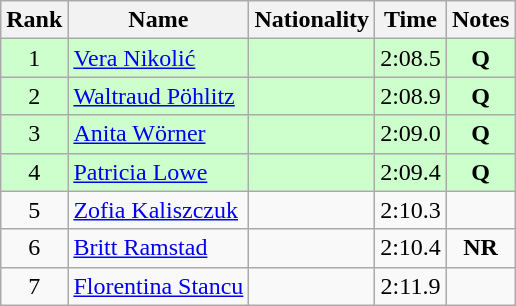<table class="wikitable sortable" style="text-align:center">
<tr>
<th>Rank</th>
<th>Name</th>
<th>Nationality</th>
<th>Time</th>
<th>Notes</th>
</tr>
<tr bgcolor=ccffcc>
<td>1</td>
<td align=left><a href='#'>Vera Nikolić</a></td>
<td align=left></td>
<td>2:08.5</td>
<td><strong>Q</strong></td>
</tr>
<tr bgcolor=ccffcc>
<td>2</td>
<td align=left><a href='#'>Waltraud Pöhlitz</a></td>
<td align=left></td>
<td>2:08.9</td>
<td><strong>Q</strong></td>
</tr>
<tr bgcolor=ccffcc>
<td>3</td>
<td align=left><a href='#'>Anita Wörner</a></td>
<td align=left></td>
<td>2:09.0</td>
<td><strong>Q</strong></td>
</tr>
<tr bgcolor=ccffcc>
<td>4</td>
<td align=left><a href='#'>Patricia Lowe</a></td>
<td align=left></td>
<td>2:09.4</td>
<td><strong>Q</strong></td>
</tr>
<tr>
<td>5</td>
<td align=left><a href='#'>Zofia Kaliszczuk</a></td>
<td align=left></td>
<td>2:10.3</td>
<td></td>
</tr>
<tr>
<td>6</td>
<td align=left><a href='#'>Britt Ramstad</a></td>
<td align=left></td>
<td>2:10.4</td>
<td><strong>NR</strong></td>
</tr>
<tr>
<td>7</td>
<td align=left><a href='#'>Florentina Stancu</a></td>
<td align=left></td>
<td>2:11.9</td>
<td></td>
</tr>
</table>
